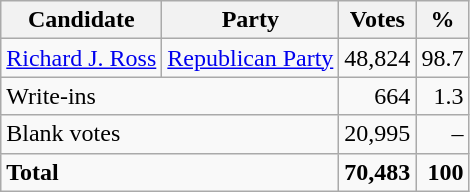<table class=wikitable style=text-align:right>
<tr>
<th>Candidate</th>
<th>Party</th>
<th>Votes</th>
<th>%</th>
</tr>
<tr>
<td align=left><a href='#'>Richard J. Ross</a></td>
<td align=left><a href='#'>Republican Party</a></td>
<td>48,824</td>
<td>98.7</td>
</tr>
<tr>
<td align=left colspan=2>Write-ins</td>
<td>664</td>
<td>1.3</td>
</tr>
<tr>
<td align=left colspan=2>Blank votes</td>
<td>20,995</td>
<td>–</td>
</tr>
<tr>
<td align=left colspan=2><strong>Total</strong></td>
<td><strong>70,483</strong></td>
<td><strong>100</strong></td>
</tr>
</table>
